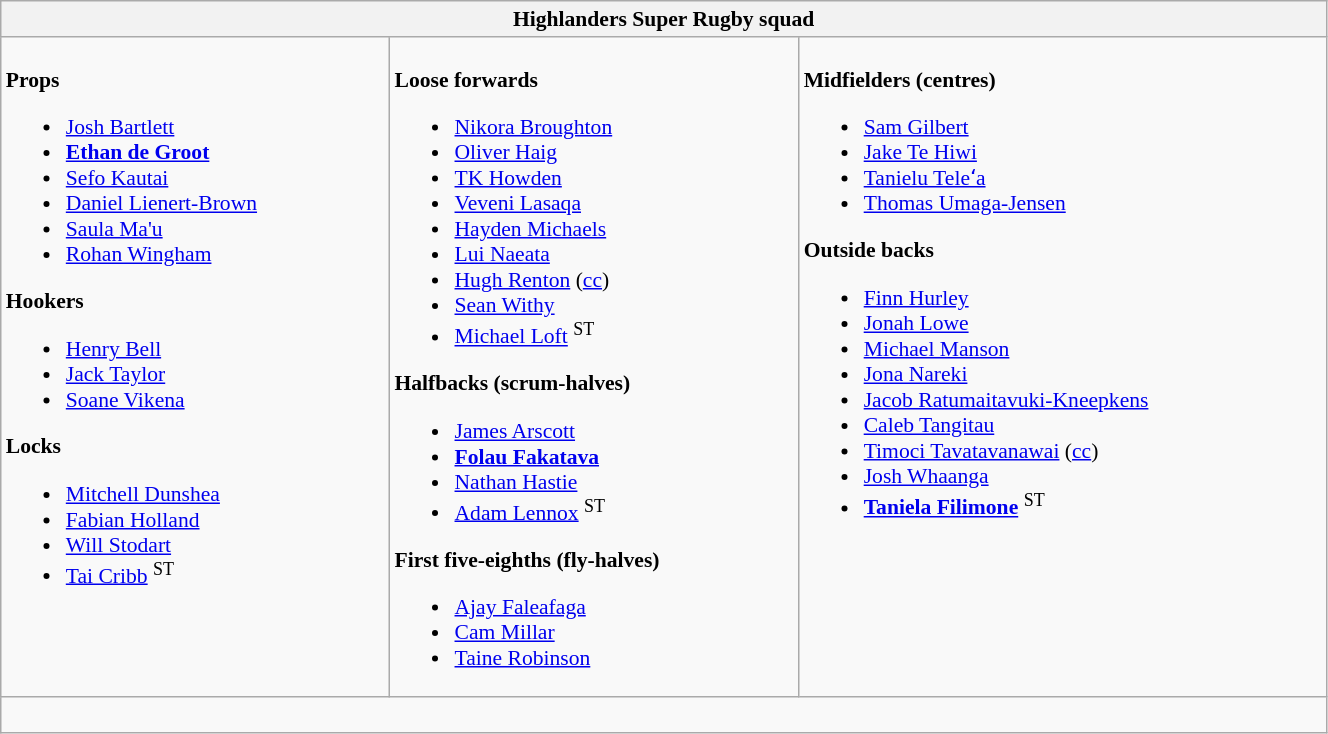<table class="wikitable" style="text-align:left; font-size:90%; min-width:70%">
<tr>
<th colspan="100%">Highlanders Super Rugby squad</th>
</tr>
<tr valign="top">
<td><br><strong>Props</strong><ul><li> <a href='#'>Josh Bartlett</a></li><li> <strong><a href='#'>Ethan de Groot</a></strong></li><li> <a href='#'>Sefo Kautai</a></li><li> <a href='#'>Daniel Lienert-Brown</a></li><li> <a href='#'>Saula Ma'u</a></li><li> <a href='#'>Rohan Wingham</a></li></ul><strong>Hookers</strong><ul><li> <a href='#'>Henry Bell</a></li><li> <a href='#'>Jack Taylor</a></li><li> <a href='#'>Soane Vikena</a></li></ul><strong>Locks</strong><ul><li> <a href='#'>Mitchell Dunshea</a></li><li> <a href='#'>Fabian Holland</a></li><li> <a href='#'>Will Stodart</a></li><li> <a href='#'>Tai Cribb</a> <sup>ST</sup></li></ul></td>
<td><br><strong>Loose forwards</strong><ul><li> <a href='#'>Nikora Broughton</a></li><li> <a href='#'>Oliver Haig</a></li><li> <a href='#'>TK Howden</a></li><li> <a href='#'>Veveni Lasaqa</a></li><li> <a href='#'>Hayden Michaels</a> </li><li> <a href='#'>Lui Naeata</a></li><li> <a href='#'>Hugh Renton</a> (<a href='#'>cc</a>)</li><li> <a href='#'>Sean Withy</a></li><li> <a href='#'>Michael Loft</a> <sup>ST</sup></li></ul><strong>Halfbacks (scrum-halves)</strong><ul><li> <a href='#'>James Arscott</a></li><li> <strong><a href='#'>Folau Fakatava</a></strong></li><li> <a href='#'>Nathan Hastie</a></li><li> <a href='#'>Adam Lennox</a> <sup>ST</sup></li></ul><strong>First five-eighths (fly-halves)</strong><ul><li> <a href='#'>Ajay Faleafaga</a> </li><li> <a href='#'>Cam Millar</a></li><li> <a href='#'>Taine Robinson</a></li></ul></td>
<td><br><strong>Midfielders (centres)</strong><ul><li> <a href='#'>Sam Gilbert</a></li><li> <a href='#'>Jake Te Hiwi</a></li><li> <a href='#'>Tanielu Teleʻa</a></li><li> <a href='#'>Thomas Umaga-Jensen</a></li></ul><strong>Outside backs</strong><ul><li> <a href='#'>Finn Hurley</a> </li><li> <a href='#'>Jonah Lowe</a></li><li> <a href='#'>Michael Manson</a></li><li> <a href='#'>Jona Nareki</a></li><li> <a href='#'>Jacob Ratumaitavuki-Kneepkens</a></li><li> <a href='#'>Caleb Tangitau</a></li><li> <a href='#'>Timoci Tavatavanawai</a> (<a href='#'>cc</a>)</li><li> <a href='#'>Josh Whaanga</a></li><li> <strong><a href='#'>Taniela Filimone</a></strong> <sup>ST</sup></li></ul></td>
</tr>
<tr>
<td colspan="100%" style="text-align:center;"><br></td>
</tr>
</table>
